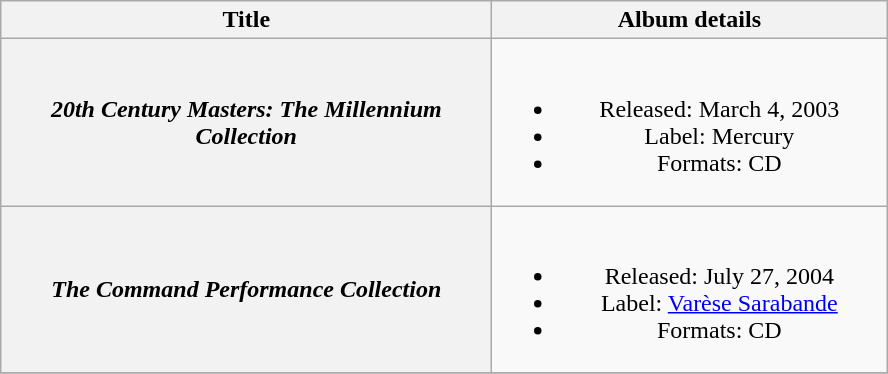<table class="wikitable plainrowheaders" style="text-align:center;">
<tr>
<th scope="col" style="width:20em;">Title</th>
<th scope="col" style="width:16em;">Album details</th>
</tr>
<tr>
<th scope="row"><em>20th Century Masters: The Millennium Collection</em></th>
<td><br><ul><li>Released: March 4, 2003</li><li>Label: Mercury</li><li>Formats: CD</li></ul></td>
</tr>
<tr>
<th scope="row"><em>The Command Performance Collection</em></th>
<td><br><ul><li>Released: July 27, 2004</li><li>Label: <a href='#'>Varèse Sarabande</a></li><li>Formats: CD</li></ul></td>
</tr>
<tr>
</tr>
</table>
